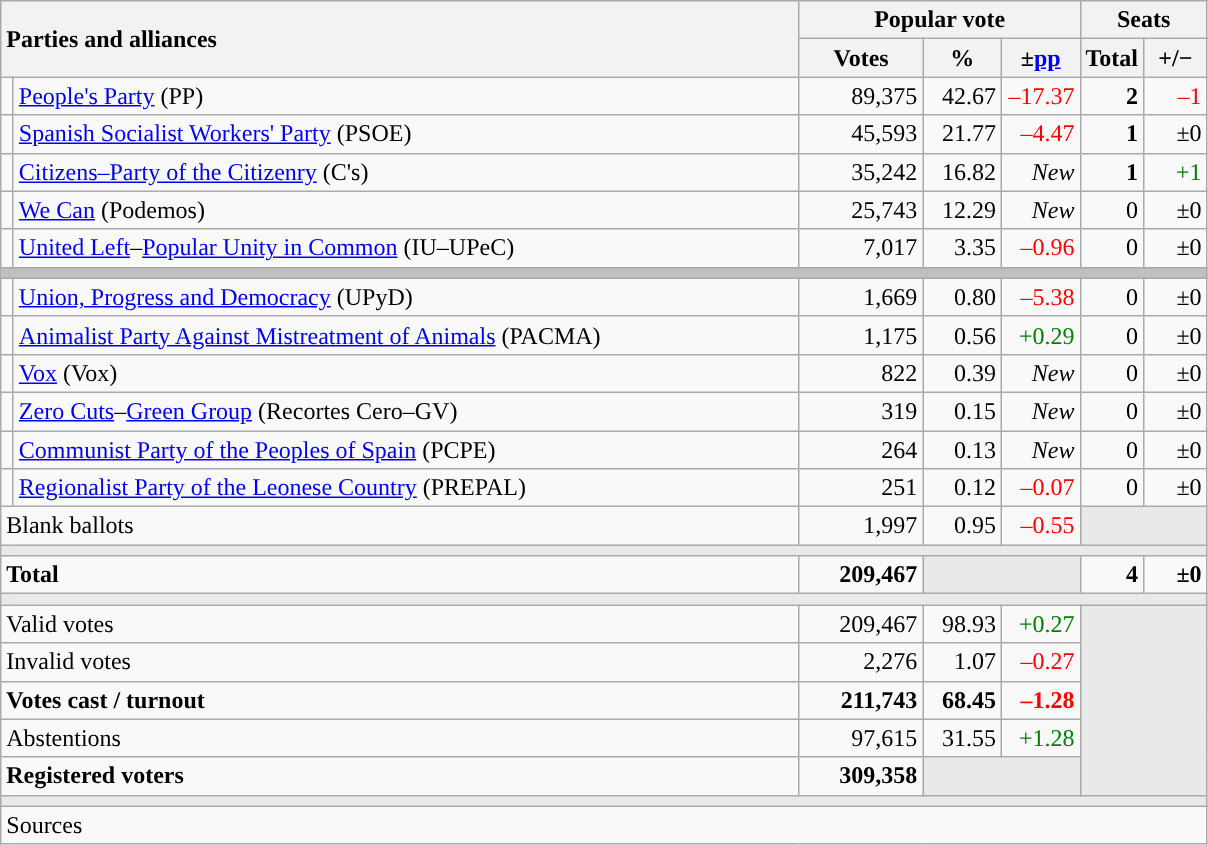<table class="wikitable" style="text-align:right;">
<tr>
<th style="text-align:left;" rowspan="2" colspan="2" width="525">Parties and alliances</th>
<th colspan="3">Popular vote</th>
<th colspan="2">Seats</th>
</tr>
<tr>
<th width="75">Votes</th>
<th width="45">%</th>
<th width="45">±<a href='#'>pp</a></th>
<th width="35">Total</th>
<th width="35">+/−</th>
</tr>
<tr>
<td width="1" style="color:inherit;background:"></td>
<td align="left"><a href='#'>People's Party</a> (PP)</td>
<td>89,375</td>
<td>42.67</td>
<td style="color:red;">–17.37</td>
<td><strong>2</strong></td>
<td style="color:red;">–1</td>
</tr>
<tr>
<td style="color:inherit;background:"></td>
<td align="left"><a href='#'>Spanish Socialist Workers' Party</a> (PSOE)</td>
<td>45,593</td>
<td>21.77</td>
<td style="color:red;">–4.47</td>
<td><strong>1</strong></td>
<td>±0</td>
</tr>
<tr>
<td style="color:inherit;background:"></td>
<td align="left"><a href='#'>Citizens–Party of the Citizenry</a> (C's)</td>
<td>35,242</td>
<td>16.82</td>
<td><em>New</em></td>
<td><strong>1</strong></td>
<td style="color:green;">+1</td>
</tr>
<tr>
<td style="color:inherit;background:"></td>
<td align="left"><a href='#'>We Can</a> (Podemos)</td>
<td>25,743</td>
<td>12.29</td>
<td><em>New</em></td>
<td>0</td>
<td>±0</td>
</tr>
<tr>
<td style="color:inherit;background:"></td>
<td align="left"><a href='#'>United Left</a>–<a href='#'>Popular Unity in Common</a> (IU–UPeC)</td>
<td>7,017</td>
<td>3.35</td>
<td style="color:red;">–0.96</td>
<td>0</td>
<td>±0</td>
</tr>
<tr>
<td colspan="7" bgcolor="#C0C0C0"></td>
</tr>
<tr>
<td style="color:inherit;background:"></td>
<td align="left"><a href='#'>Union, Progress and Democracy</a> (UPyD)</td>
<td>1,669</td>
<td>0.80</td>
<td style="color:red;">–5.38</td>
<td>0</td>
<td>±0</td>
</tr>
<tr>
<td style="color:inherit;background:"></td>
<td align="left"><a href='#'>Animalist Party Against Mistreatment of Animals</a> (PACMA)</td>
<td>1,175</td>
<td>0.56</td>
<td style="color:green;">+0.29</td>
<td>0</td>
<td>±0</td>
</tr>
<tr>
<td style="color:inherit;background:"></td>
<td align="left"><a href='#'>Vox</a> (Vox)</td>
<td>822</td>
<td>0.39</td>
<td><em>New</em></td>
<td>0</td>
<td>±0</td>
</tr>
<tr>
<td style="color:inherit;background:"></td>
<td align="left"><a href='#'>Zero Cuts</a>–<a href='#'>Green Group</a> (Recortes Cero–GV)</td>
<td>319</td>
<td>0.15</td>
<td><em>New</em></td>
<td>0</td>
<td>±0</td>
</tr>
<tr>
<td style="color:inherit;background:"></td>
<td align="left"><a href='#'>Communist Party of the Peoples of Spain</a> (PCPE)</td>
<td>264</td>
<td>0.13</td>
<td><em>New</em></td>
<td>0</td>
<td>±0</td>
</tr>
<tr>
<td style="color:inherit;background:"></td>
<td align="left"><a href='#'>Regionalist Party of the Leonese Country</a> (PREPAL)</td>
<td>251</td>
<td>0.12</td>
<td style="color:red;">–0.07</td>
<td>0</td>
<td>±0</td>
</tr>
<tr>
<td align="left" colspan="2">Blank ballots</td>
<td>1,997</td>
<td>0.95</td>
<td style="color:red;">–0.55</td>
<td bgcolor="#E9E9E9" colspan="2"></td>
</tr>
<tr>
<td colspan="7" bgcolor="#E9E9E9"></td>
</tr>
<tr style="font-weight:bold;">
<td align="left" colspan="2">Total</td>
<td>209,467</td>
<td bgcolor="#E9E9E9" colspan="2"></td>
<td>4</td>
<td>±0</td>
</tr>
<tr>
<td colspan="7" bgcolor="#E9E9E9"></td>
</tr>
<tr>
<td align="left" colspan="2">Valid votes</td>
<td>209,467</td>
<td>98.93</td>
<td style="color:green;">+0.27</td>
<td bgcolor="#E9E9E9" colspan="2" rowspan="5"></td>
</tr>
<tr>
<td align="left" colspan="2">Invalid votes</td>
<td>2,276</td>
<td>1.07</td>
<td style="color:red;">–0.27</td>
</tr>
<tr style="font-weight:bold;">
<td align="left" colspan="2">Votes cast / turnout</td>
<td>211,743</td>
<td>68.45</td>
<td style="color:red;">–1.28</td>
</tr>
<tr>
<td align="left" colspan="2">Abstentions</td>
<td>97,615</td>
<td>31.55</td>
<td style="color:green;">+1.28</td>
</tr>
<tr style="font-weight:bold;">
<td align="left" colspan="2">Registered voters</td>
<td>309,358</td>
<td bgcolor="#E9E9E9" colspan="2"></td>
</tr>
<tr>
<td colspan="7" bgcolor="#E9E9E9"></td>
</tr>
<tr>
<td align="left" colspan="7">Sources</td>
</tr>
</table>
